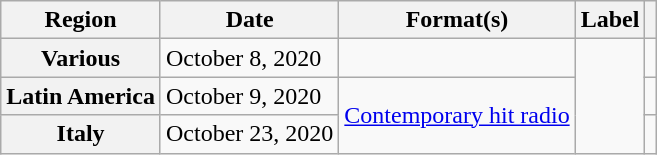<table class="wikitable plainrowheaders" border="1">
<tr>
<th scope="col">Region</th>
<th scope="col">Date</th>
<th scope="col">Format(s)</th>
<th scope="col">Label</th>
<th scope="col"></th>
</tr>
<tr>
<th scope="row">Various</th>
<td>October 8, 2020</td>
<td></td>
<td rowspan="3"></td>
<td style="text-align:center;"></td>
</tr>
<tr>
<th scope="row">Latin America</th>
<td>October 9, 2020</td>
<td rowspan="2"><a href='#'>Contemporary hit radio</a></td>
<td style="text-align:center;"></td>
</tr>
<tr>
<th scope="row">Italy</th>
<td>October 23, 2020</td>
<td style="text-align:center;"></td>
</tr>
</table>
